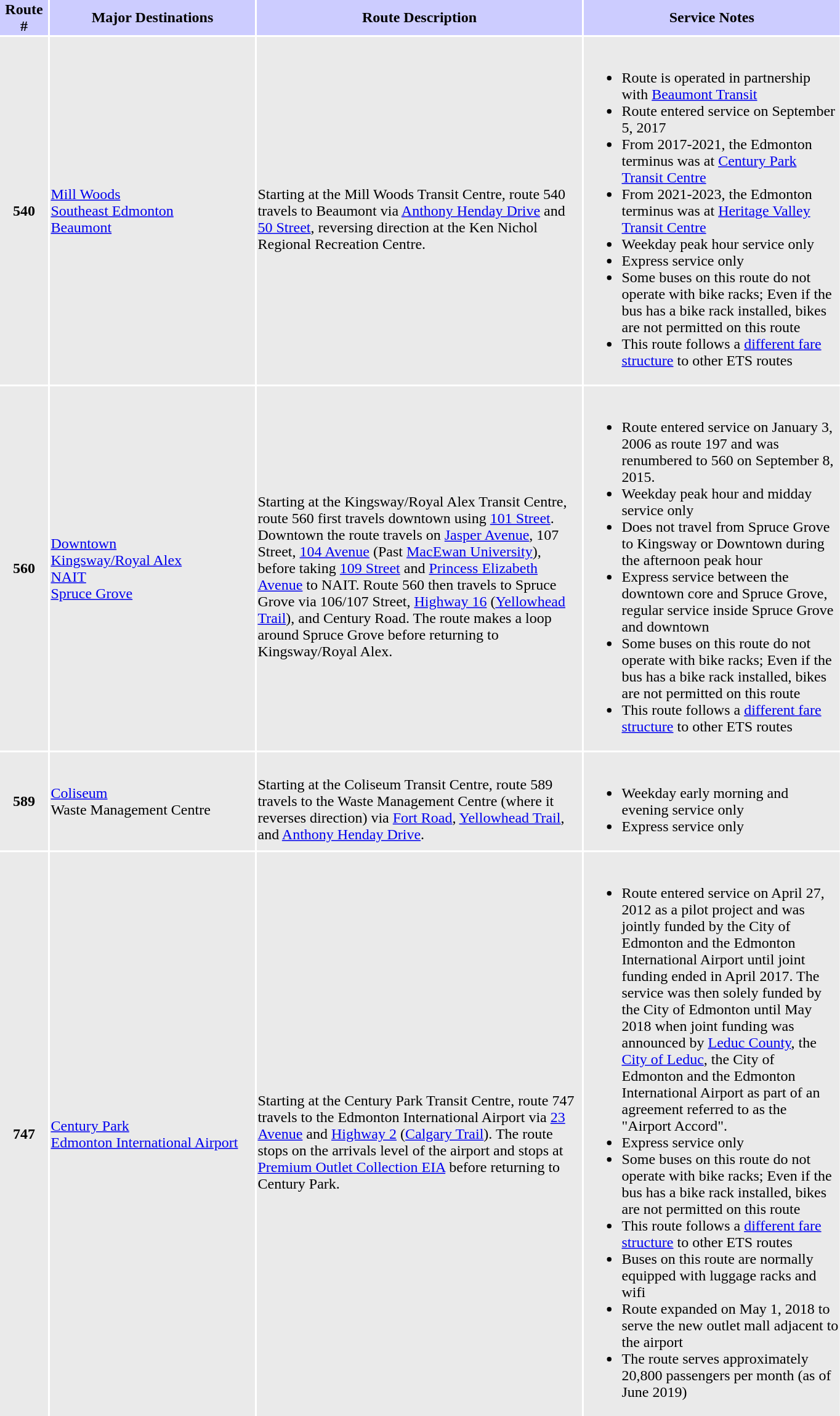<table>
<tr bgcolor="#ccccff">
<th width="50" align="center"><strong>Route #</strong></th>
<td width="220" align="center"><strong>Major Destinations</strong></td>
<td width="350" align="center"><strong>Route Description</strong></td>
<td width="275" align="center"><strong>Service Notes</strong></td>
</tr>
<tr bgcolor="#eaeaea">
<td align="center"><strong>540</strong></td>
<td><a href='#'>Mill Woods</a><br><a href='#'>Southeast Edmonton</a><br><a href='#'>Beaumont</a></td>
<td><br>Starting at the Mill Woods Transit Centre, route 540 travels to Beaumont via <a href='#'>Anthony Henday Drive</a> and <a href='#'>50 Street</a>, reversing direction at the Ken Nichol Regional Recreation Centre.</td>
<td><br><ul><li>Route is operated in partnership with <a href='#'>Beaumont Transit</a></li><li>Route entered service on September 5, 2017</li><li>From 2017-2021, the Edmonton terminus was at <a href='#'>Century Park Transit Centre</a></li><li>From 2021-2023, the Edmonton terminus was at <a href='#'>Heritage Valley Transit Centre</a></li><li>Weekday peak hour service only</li><li>Express service only</li><li>Some buses on this route do not operate with bike racks; Even if the bus has a bike rack installed, bikes are not permitted on this route</li><li>This route follows a <a href='#'>different fare structure</a> to other ETS routes</li></ul></td>
</tr>
<tr bgcolor="#eaeaea">
<td align="center"><strong>560</strong></td>
<td><a href='#'>Downtown</a><br><a href='#'>Kingsway/Royal Alex</a><br><a href='#'>NAIT</a><br><a href='#'>Spruce Grove</a></td>
<td><br>Starting at the Kingsway/Royal Alex Transit Centre, route 560 first travels downtown using <a href='#'>101 Street</a>. Downtown the route travels on <a href='#'>Jasper Avenue</a>, 107 Street, <a href='#'>104 Avenue</a> (Past <a href='#'>MacEwan University</a>), before taking <a href='#'>109 Street</a> and <a href='#'>Princess Elizabeth Avenue</a> to NAIT. Route 560 then travels to Spruce Grove via 106/107 Street, <a href='#'>Highway 16</a> (<a href='#'>Yellowhead Trail</a>), and Century Road. The route makes a loop around Spruce Grove before returning to Kingsway/Royal Alex.</td>
<td><br><ul><li>Route entered service on January 3, 2006 as route 197 and was renumbered to 560 on September 8, 2015.</li><li>Weekday peak hour and midday service only</li><li>Does not travel from Spruce Grove to Kingsway or Downtown during the afternoon peak hour</li><li>Express service between the downtown core and Spruce Grove, regular service inside Spruce Grove and downtown</li><li>Some buses on this route do not operate with bike racks; Even if the bus has a bike rack installed, bikes are not permitted on this route</li><li>This route follows a <a href='#'>different fare structure</a> to other ETS routes</li></ul></td>
</tr>
<tr bgcolor="#eaeaea">
<td align="center"><strong>589</strong></td>
<td><a href='#'>Coliseum</a><br>Waste Management Centre</td>
<td><br>Starting at the Coliseum Transit Centre, route 589 travels to the Waste Management Centre (where it reverses direction) via <a href='#'>Fort Road</a>, <a href='#'>Yellowhead Trail</a>, and <a href='#'>Anthony Henday Drive</a>.</td>
<td><br><ul><li>Weekday early morning and evening service only</li><li>Express service only</li></ul></td>
</tr>
<tr bgcolor="#eaeaea">
<td align="center"><strong>747</strong></td>
<td><a href='#'>Century Park</a><br><a href='#'>Edmonton International Airport</a></td>
<td><br>Starting at the Century Park Transit Centre, route 747 travels to the Edmonton International Airport via <a href='#'>23 Avenue</a> and <a href='#'>Highway 2</a> (<a href='#'>Calgary Trail</a>). The route stops on the arrivals level of the airport and stops at <a href='#'>Premium Outlet Collection EIA</a> before returning to Century Park.</td>
<td><br><ul><li>Route entered service on April 27, 2012 as a pilot project and was jointly funded by the City of Edmonton and the Edmonton International Airport until joint funding ended in April 2017. The service was then solely funded by the City of Edmonton until May 2018 when joint funding was announced by <a href='#'>Leduc County</a>, the <a href='#'>City of Leduc</a>, the City of Edmonton and the Edmonton International Airport as part of an agreement referred to as the "Airport Accord".</li><li>Express service only</li><li>Some buses on this route do not operate with bike racks; Even if the bus has a bike rack installed, bikes are not permitted on this route</li><li>This route follows a <a href='#'>different fare structure</a> to other ETS routes</li><li>Buses on this route are normally equipped with luggage racks and wifi</li><li>Route expanded on May 1, 2018 to serve the new outlet mall adjacent to the airport</li><li>The route serves approximately 20,800 passengers per month (as of June 2019)</li></ul></td>
</tr>
</table>
